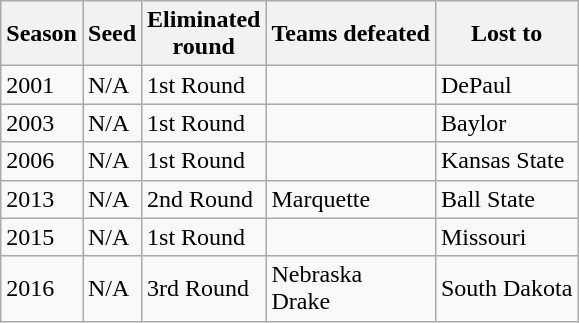<table class="wikitable">
<tr>
<th>Season</th>
<th>Seed</th>
<th>Eliminated<br>round</th>
<th>Teams defeated</th>
<th>Lost to</th>
</tr>
<tr>
<td>2001</td>
<td>N/A</td>
<td>1st Round</td>
<td></td>
<td>DePaul</td>
</tr>
<tr>
<td>2003</td>
<td>N/A</td>
<td>1st Round</td>
<td></td>
<td>Baylor</td>
</tr>
<tr>
<td>2006</td>
<td>N/A</td>
<td>1st Round</td>
<td></td>
<td>Kansas State</td>
</tr>
<tr>
<td>2013</td>
<td>N/A</td>
<td>2nd Round</td>
<td>Marquette</td>
<td>Ball State</td>
</tr>
<tr>
<td>2015</td>
<td>N/A</td>
<td>1st Round</td>
<td></td>
<td>Missouri</td>
</tr>
<tr>
<td>2016</td>
<td>N/A</td>
<td>3rd Round</td>
<td>Nebraska<br>Drake</td>
<td>South Dakota</td>
</tr>
</table>
